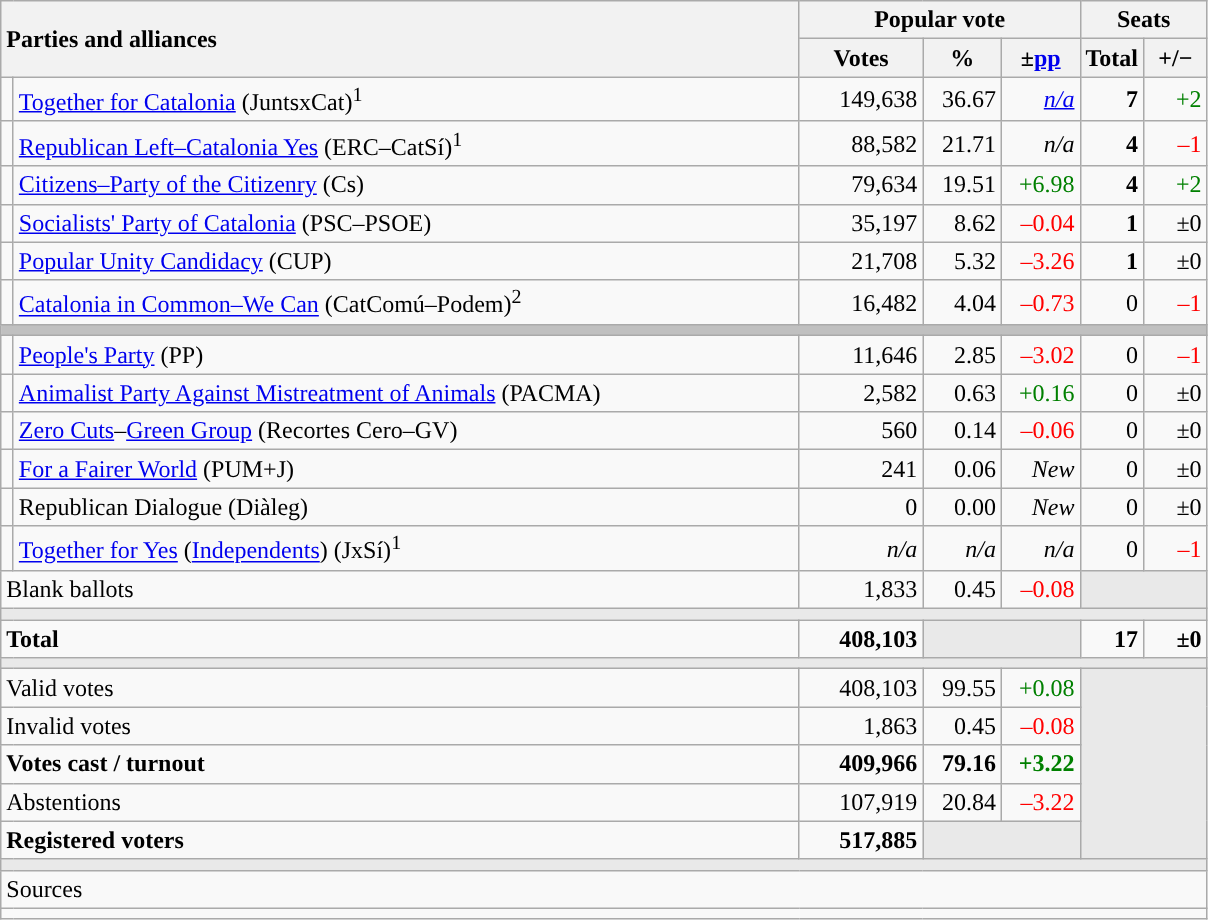<table class="wikitable" style="text-align:right;">
<tr>
<th style="text-align:left;" rowspan="2" colspan="2" width="525">Parties and alliances</th>
<th colspan="3">Popular vote</th>
<th colspan="2">Seats</th>
</tr>
<tr>
<th width="75">Votes</th>
<th width="45">%</th>
<th width="45">±<a href='#'>pp</a></th>
<th width="35">Total</th>
<th width="35">+/−</th>
</tr>
<tr>
<td width="1" style="color:inherit;background:"></td>
<td align="left"><a href='#'>Together for Catalonia</a> (JuntsxCat)<sup>1</sup></td>
<td>149,638</td>
<td>36.67</td>
<td><em><a href='#'>n/a</a></em></td>
<td><strong>7</strong></td>
<td style="color:green;">+2</td>
</tr>
<tr>
<td style="color:inherit;background:"></td>
<td align="left"><a href='#'>Republican Left–Catalonia Yes</a> (ERC–CatSí)<sup>1</sup></td>
<td>88,582</td>
<td>21.71</td>
<td><em>n/a</em></td>
<td><strong>4</strong></td>
<td style="color:red;">–1</td>
</tr>
<tr>
<td style="color:inherit;background:"></td>
<td align="left"><a href='#'>Citizens–Party of the Citizenry</a> (Cs)</td>
<td>79,634</td>
<td>19.51</td>
<td style="color:green;">+6.98</td>
<td><strong>4</strong></td>
<td style="color:green;">+2</td>
</tr>
<tr>
<td style="color:inherit;background:"></td>
<td align="left"><a href='#'>Socialists' Party of Catalonia</a> (PSC–PSOE)</td>
<td>35,197</td>
<td>8.62</td>
<td style="color:red;">–0.04</td>
<td><strong>1</strong></td>
<td>±0</td>
</tr>
<tr>
<td style="color:inherit;background:"></td>
<td align="left"><a href='#'>Popular Unity Candidacy</a> (CUP)</td>
<td>21,708</td>
<td>5.32</td>
<td style="color:red;">–3.26</td>
<td><strong>1</strong></td>
<td>±0</td>
</tr>
<tr>
<td style="color:inherit;background:"></td>
<td align="left"><a href='#'>Catalonia in Common–We Can</a> (CatComú–Podem)<sup>2</sup></td>
<td>16,482</td>
<td>4.04</td>
<td style="color:red;">–0.73</td>
<td>0</td>
<td style="color:red;">–1</td>
</tr>
<tr>
<td colspan="7" bgcolor="#C0C0C0"></td>
</tr>
<tr>
<td style="color:inherit;background:"></td>
<td align="left"><a href='#'>People's Party</a> (PP)</td>
<td>11,646</td>
<td>2.85</td>
<td style="color:red;">–3.02</td>
<td>0</td>
<td style="color:red;">–1</td>
</tr>
<tr>
<td style="color:inherit;background:"></td>
<td align="left"><a href='#'>Animalist Party Against Mistreatment of Animals</a> (PACMA)</td>
<td>2,582</td>
<td>0.63</td>
<td style="color:green;">+0.16</td>
<td>0</td>
<td>±0</td>
</tr>
<tr>
<td style="color:inherit;background:"></td>
<td align="left"><a href='#'>Zero Cuts</a>–<a href='#'>Green Group</a> (Recortes Cero–GV)</td>
<td>560</td>
<td>0.14</td>
<td style="color:red;">–0.06</td>
<td>0</td>
<td>±0</td>
</tr>
<tr>
<td style="color:inherit;background:"></td>
<td align="left"><a href='#'>For a Fairer World</a> (PUM+J)</td>
<td>241</td>
<td>0.06</td>
<td><em>New</em></td>
<td>0</td>
<td>±0</td>
</tr>
<tr>
<td style="color:inherit;background:"></td>
<td align="left">Republican Dialogue (Diàleg)</td>
<td>0</td>
<td>0.00</td>
<td><em>New</em></td>
<td>0</td>
<td>±0</td>
</tr>
<tr>
<td style="color:inherit;background:"></td>
<td align="left"><a href='#'>Together for Yes</a> (<a href='#'>Independents</a>) (JxSí)<sup>1</sup></td>
<td><em>n/a</em></td>
<td><em>n/a</em></td>
<td><em>n/a</em></td>
<td>0</td>
<td style="color:red;">–1</td>
</tr>
<tr>
<td align="left" colspan="2">Blank ballots</td>
<td>1,833</td>
<td>0.45</td>
<td style="color:red;">–0.08</td>
<td bgcolor="#E9E9E9" colspan="2"></td>
</tr>
<tr>
<td colspan="7" bgcolor="#E9E9E9"></td>
</tr>
<tr style="font-weight:bold;">
<td align="left" colspan="2">Total</td>
<td>408,103</td>
<td bgcolor="#E9E9E9" colspan="2"></td>
<td>17</td>
<td>±0</td>
</tr>
<tr>
<td colspan="7" bgcolor="#E9E9E9"></td>
</tr>
<tr>
<td align="left" colspan="2">Valid votes</td>
<td>408,103</td>
<td>99.55</td>
<td style="color:green;">+0.08</td>
<td bgcolor="#E9E9E9" colspan="2" rowspan="5"></td>
</tr>
<tr>
<td align="left" colspan="2">Invalid votes</td>
<td>1,863</td>
<td>0.45</td>
<td style="color:red;">–0.08</td>
</tr>
<tr style="font-weight:bold;">
<td align="left" colspan="2">Votes cast / turnout</td>
<td>409,966</td>
<td>79.16</td>
<td style="color:green;">+3.22</td>
</tr>
<tr>
<td align="left" colspan="2">Abstentions</td>
<td>107,919</td>
<td>20.84</td>
<td style="color:red;">–3.22</td>
</tr>
<tr style="font-weight:bold;">
<td align="left" colspan="2">Registered voters</td>
<td>517,885</td>
<td bgcolor="#E9E9E9" colspan="2"></td>
</tr>
<tr>
<td colspan="7" bgcolor="#E9E9E9"></td>
</tr>
<tr>
<td align="left" colspan="7">Sources</td>
</tr>
<tr>
<td colspan="7" style="text-align:left; max-width:790px;"></td>
</tr>
</table>
